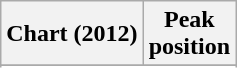<table class="wikitable sortable plainrowheaders" style="text-align:center">
<tr>
<th scope="col">Chart (2012)</th>
<th scope="col">Peak<br>position</th>
</tr>
<tr>
</tr>
<tr>
</tr>
</table>
